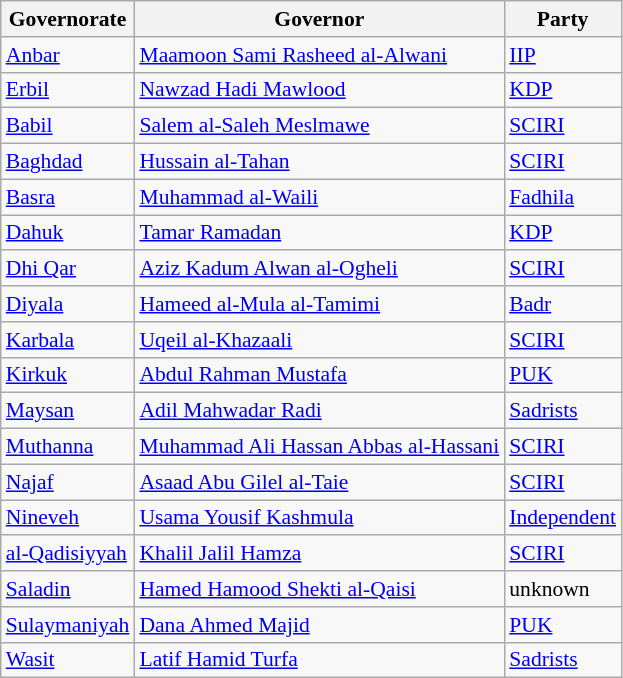<table class="wikitable" style="border:1px solid #8888aa; background:#f8f8f8; padding:0; font-size:90%;">
<tr>
<th>Governorate</th>
<th>Governor</th>
<th>Party</th>
</tr>
<tr>
<td><a href='#'>Anbar</a></td>
<td><a href='#'>Maamoon Sami Rasheed al-Alwani</a></td>
<td><a href='#'>IIP</a></td>
</tr>
<tr>
<td><a href='#'>Erbil</a></td>
<td><a href='#'>Nawzad Hadi Mawlood</a></td>
<td><a href='#'>KDP</a></td>
</tr>
<tr>
<td><a href='#'>Babil</a></td>
<td><a href='#'>Salem al-Saleh Meslmawe</a></td>
<td><a href='#'>SCIRI</a></td>
</tr>
<tr>
<td><a href='#'>Baghdad</a></td>
<td><a href='#'>Hussain al-Tahan</a></td>
<td><a href='#'>SCIRI</a></td>
</tr>
<tr>
<td><a href='#'>Basra</a></td>
<td><a href='#'>Muhammad al-Waili</a></td>
<td><a href='#'>Fadhila</a></td>
</tr>
<tr>
<td><a href='#'>Dahuk</a></td>
<td><a href='#'>Tamar Ramadan</a></td>
<td><a href='#'>KDP</a></td>
</tr>
<tr>
<td><a href='#'>Dhi Qar</a></td>
<td><a href='#'>Aziz Kadum Alwan al-Ogheli</a></td>
<td><a href='#'>SCIRI</a></td>
</tr>
<tr>
<td><a href='#'>Diyala</a></td>
<td><a href='#'>Hameed al-Mula al-Tamimi</a></td>
<td><a href='#'>Badr</a></td>
</tr>
<tr>
<td><a href='#'>Karbala</a></td>
<td><a href='#'>Uqeil al-Khazaali</a></td>
<td><a href='#'>SCIRI</a></td>
</tr>
<tr>
<td><a href='#'>Kirkuk</a></td>
<td><a href='#'>Abdul Rahman Mustafa</a></td>
<td><a href='#'>PUK</a></td>
</tr>
<tr>
<td><a href='#'>Maysan</a></td>
<td><a href='#'>Adil Mahwadar Radi</a></td>
<td><a href='#'>Sadrists</a></td>
</tr>
<tr>
<td><a href='#'>Muthanna</a></td>
<td><a href='#'>Muhammad Ali Hassan Abbas al-Hassani</a></td>
<td><a href='#'>SCIRI</a></td>
</tr>
<tr>
<td><a href='#'>Najaf</a></td>
<td><a href='#'>Asaad Abu Gilel al-Taie</a></td>
<td><a href='#'>SCIRI</a></td>
</tr>
<tr>
<td><a href='#'>Nineveh</a></td>
<td><a href='#'>Usama Yousif Kashmula</a></td>
<td><a href='#'>Independent</a></td>
</tr>
<tr>
<td><a href='#'>al-Qadisiyyah</a></td>
<td><a href='#'>Khalil Jalil Hamza</a></td>
<td><a href='#'>SCIRI</a></td>
</tr>
<tr>
<td><a href='#'>Saladin</a></td>
<td><a href='#'>Hamed Hamood Shekti al-Qaisi</a></td>
<td>unknown</td>
</tr>
<tr>
<td><a href='#'>Sulaymaniyah</a></td>
<td><a href='#'>Dana Ahmed Majid</a></td>
<td><a href='#'>PUK</a></td>
</tr>
<tr>
<td><a href='#'>Wasit</a></td>
<td><a href='#'>Latif Hamid Turfa</a></td>
<td><a href='#'>Sadrists</a></td>
</tr>
</table>
